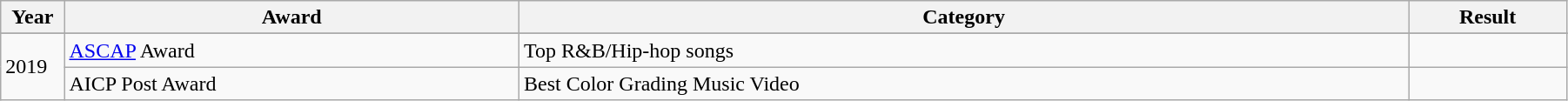<table class="wikitable" width="95%">
<tr>
<th width="3%">Year</th>
<th width="23%">Award</th>
<th width="45%">Category</th>
<th width="8%">Result</th>
</tr>
<tr>
</tr>
<tr>
<td rowspan="2">2019</td>
<td><a href='#'>ASCAP</a> Award</td>
<td>Top R&B/Hip-hop songs</td>
<td></td>
</tr>
<tr>
<td>AICP Post Award</td>
<td>Best Color Grading Music Video</td>
<td></td>
</tr>
</table>
